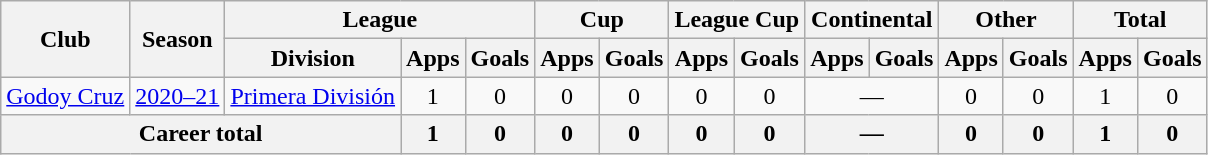<table class="wikitable" style="text-align:center">
<tr>
<th rowspan="2">Club</th>
<th rowspan="2">Season</th>
<th colspan="3">League</th>
<th colspan="2">Cup</th>
<th colspan="2">League Cup</th>
<th colspan="2">Continental</th>
<th colspan="2">Other</th>
<th colspan="2">Total</th>
</tr>
<tr>
<th>Division</th>
<th>Apps</th>
<th>Goals</th>
<th>Apps</th>
<th>Goals</th>
<th>Apps</th>
<th>Goals</th>
<th>Apps</th>
<th>Goals</th>
<th>Apps</th>
<th>Goals</th>
<th>Apps</th>
<th>Goals</th>
</tr>
<tr>
<td rowspan="1"><a href='#'>Godoy Cruz</a></td>
<td><a href='#'>2020–21</a></td>
<td rowspan="1"><a href='#'>Primera División</a></td>
<td>1</td>
<td>0</td>
<td>0</td>
<td>0</td>
<td>0</td>
<td>0</td>
<td colspan="2">—</td>
<td>0</td>
<td>0</td>
<td>1</td>
<td>0</td>
</tr>
<tr>
<th colspan="3">Career total</th>
<th>1</th>
<th>0</th>
<th>0</th>
<th>0</th>
<th>0</th>
<th>0</th>
<th colspan="2">—</th>
<th>0</th>
<th>0</th>
<th>1</th>
<th>0</th>
</tr>
</table>
